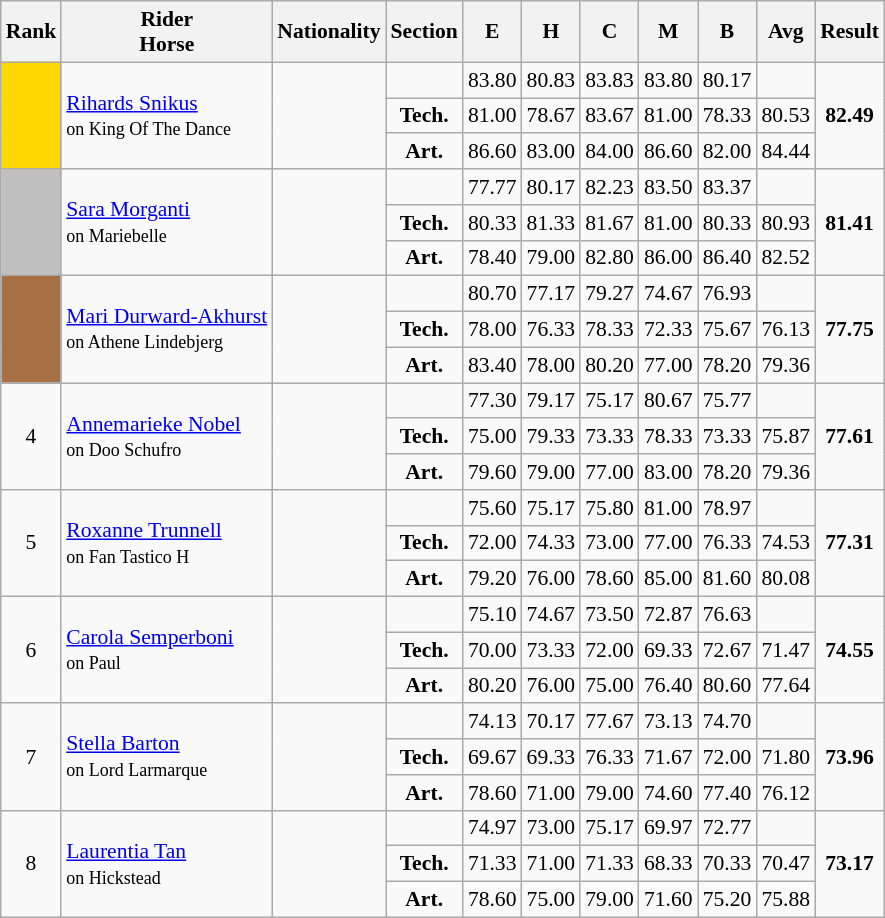<table class="wikitable sortable" style="text-align:center; font-size:90%">
<tr>
<th>Rank</th>
<th>Rider  <br> Horse</th>
<th>Nationality</th>
<th>Section</th>
<th>E</th>
<th>H</th>
<th>C</th>
<th>M</th>
<th>B</th>
<th>Avg</th>
<th>Result</th>
</tr>
<tr>
<td rowspan="3" bgcolor=gold></td>
<td rowspan="3" align="left"><a href='#'>Rihards Snikus</a> <br> <small> on King Of The Dance </small></td>
<td rowspan="3" align="left"></td>
<td></td>
<td>83.80</td>
<td>80.83</td>
<td>83.83</td>
<td>83.80</td>
<td>80.17</td>
<td></td>
<td rowspan="3"><strong>82.49</strong></td>
</tr>
<tr>
<td><strong>Tech.</strong></td>
<td>81.00</td>
<td>78.67</td>
<td>83.67</td>
<td>81.00</td>
<td>78.33</td>
<td>80.53</td>
</tr>
<tr>
<td><strong>Art.</strong></td>
<td>86.60</td>
<td>83.00</td>
<td>84.00</td>
<td>86.60</td>
<td>82.00</td>
<td>84.44</td>
</tr>
<tr>
<td rowspan="3" bgcolor=silver></td>
<td rowspan="3" align="left"><a href='#'>Sara Morganti</a> <br> <small> on Mariebelle </small></td>
<td rowspan="3" align="left"></td>
<td></td>
<td>77.77</td>
<td>80.17</td>
<td>82.23</td>
<td>83.50</td>
<td>83.37</td>
<td></td>
<td rowspan="3"><strong>81.41</strong></td>
</tr>
<tr>
<td><strong>Tech.</strong></td>
<td>80.33</td>
<td>81.33</td>
<td>81.67</td>
<td>81.00</td>
<td>80.33</td>
<td>80.93</td>
</tr>
<tr>
<td><strong>Art.</strong></td>
<td>78.40</td>
<td>79.00</td>
<td>82.80</td>
<td>86.00</td>
<td>86.40</td>
<td>82.52</td>
</tr>
<tr>
<td rowspan="3" bgcolor=A77044></td>
<td rowspan="3" align="left"><a href='#'>Mari Durward-Akhurst</a> <br> <small> on Athene Lindebjerg </small></td>
<td rowspan="3" align="left"></td>
<td></td>
<td>80.70</td>
<td>77.17</td>
<td>79.27</td>
<td>74.67</td>
<td>76.93</td>
<td></td>
<td rowspan="3"><strong>77.75</strong></td>
</tr>
<tr>
<td><strong>Tech.</strong></td>
<td>78.00</td>
<td>76.33</td>
<td>78.33</td>
<td>72.33</td>
<td>75.67</td>
<td>76.13</td>
</tr>
<tr>
<td><strong>Art.</strong></td>
<td>83.40</td>
<td>78.00</td>
<td>80.20</td>
<td>77.00</td>
<td>78.20</td>
<td>79.36</td>
</tr>
<tr>
<td rowspan="3">4</td>
<td rowspan="3" align="left"><a href='#'>Annemarieke Nobel</a> <br> <small> on Doo Schufro </small></td>
<td rowspan="3" align="left"></td>
<td></td>
<td>77.30</td>
<td>79.17</td>
<td>75.17</td>
<td>80.67</td>
<td>75.77</td>
<td></td>
<td rowspan="3"><strong>77.61</strong></td>
</tr>
<tr>
<td><strong>Tech.</strong></td>
<td>75.00</td>
<td>79.33</td>
<td>73.33</td>
<td>78.33</td>
<td>73.33</td>
<td>75.87</td>
</tr>
<tr>
<td><strong>Art.</strong></td>
<td>79.60</td>
<td>79.00</td>
<td>77.00</td>
<td>83.00</td>
<td>78.20</td>
<td>79.36</td>
</tr>
<tr>
<td rowspan="3">5</td>
<td rowspan="3" align="left"><a href='#'>Roxanne Trunnell</a> <br> <small> on Fan Tastico H </small></td>
<td rowspan="3" align="left"></td>
<td></td>
<td>75.60</td>
<td>75.17</td>
<td>75.80</td>
<td>81.00</td>
<td>78.97</td>
<td></td>
<td rowspan="3"><strong>77.31</strong></td>
</tr>
<tr>
<td><strong>Tech.</strong></td>
<td>72.00</td>
<td>74.33</td>
<td>73.00</td>
<td>77.00</td>
<td>76.33</td>
<td>74.53</td>
</tr>
<tr>
<td><strong>Art.</strong></td>
<td>79.20</td>
<td>76.00</td>
<td>78.60</td>
<td>85.00</td>
<td>81.60</td>
<td>80.08</td>
</tr>
<tr>
<td rowspan="3">6</td>
<td rowspan="3" align="left"><a href='#'>Carola Semperboni</a> <br> <small> on Paul </small></td>
<td rowspan="3" align="left"></td>
<td></td>
<td>75.10</td>
<td>74.67</td>
<td>73.50</td>
<td>72.87</td>
<td>76.63</td>
<td></td>
<td rowspan="3"><strong>74.55</strong></td>
</tr>
<tr>
<td><strong>Tech.</strong></td>
<td>70.00</td>
<td>73.33</td>
<td>72.00</td>
<td>69.33</td>
<td>72.67</td>
<td>71.47</td>
</tr>
<tr>
<td><strong>Art.</strong></td>
<td>80.20</td>
<td>76.00</td>
<td>75.00</td>
<td>76.40</td>
<td>80.60</td>
<td>77.64</td>
</tr>
<tr>
<td rowspan="3">7</td>
<td rowspan="3" align="left"><a href='#'>Stella Barton</a> <br> <small> on Lord Larmarque </small></td>
<td rowspan="3" align="left"></td>
<td></td>
<td>74.13</td>
<td>70.17</td>
<td>77.67</td>
<td>73.13</td>
<td>74.70</td>
<td></td>
<td rowspan="3"><strong>73.96</strong></td>
</tr>
<tr>
<td><strong>Tech.</strong></td>
<td>69.67</td>
<td>69.33</td>
<td>76.33</td>
<td>71.67</td>
<td>72.00</td>
<td>71.80</td>
</tr>
<tr>
<td><strong>Art.</strong></td>
<td>78.60</td>
<td>71.00</td>
<td>79.00</td>
<td>74.60</td>
<td>77.40</td>
<td>76.12</td>
</tr>
<tr>
<td rowspan="3">8</td>
<td rowspan="3" align="left"><a href='#'>Laurentia Tan</a> <br> <small> on Hickstead </small></td>
<td rowspan="3" align="left"></td>
<td></td>
<td>74.97</td>
<td>73.00</td>
<td>75.17</td>
<td>69.97</td>
<td>72.77</td>
<td></td>
<td rowspan="3"><strong>73.17</strong></td>
</tr>
<tr>
<td><strong>Tech.</strong></td>
<td>71.33</td>
<td>71.00</td>
<td>71.33</td>
<td>68.33</td>
<td>70.33</td>
<td>70.47</td>
</tr>
<tr>
<td><strong>Art.</strong></td>
<td>78.60</td>
<td>75.00</td>
<td>79.00</td>
<td>71.60</td>
<td>75.20</td>
<td>75.88</td>
</tr>
</table>
